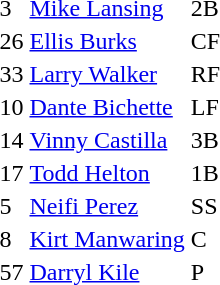<table>
<tr>
<td>3</td>
<td><a href='#'>Mike Lansing</a></td>
<td>2B</td>
</tr>
<tr>
<td>26</td>
<td><a href='#'>Ellis Burks</a></td>
<td>CF</td>
</tr>
<tr>
<td>33</td>
<td><a href='#'>Larry Walker</a></td>
<td>RF</td>
</tr>
<tr>
<td>10</td>
<td><a href='#'>Dante Bichette</a></td>
<td>LF</td>
</tr>
<tr>
<td>14</td>
<td><a href='#'>Vinny Castilla</a></td>
<td>3B</td>
</tr>
<tr>
<td>17</td>
<td><a href='#'>Todd Helton</a></td>
<td>1B</td>
</tr>
<tr>
<td>5</td>
<td><a href='#'>Neifi Perez</a></td>
<td>SS</td>
</tr>
<tr>
<td>8</td>
<td><a href='#'>Kirt Manwaring</a></td>
<td>C</td>
</tr>
<tr>
<td>57</td>
<td><a href='#'>Darryl Kile</a></td>
<td>P</td>
</tr>
</table>
